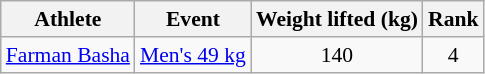<table class="wikitable" style="font-size:90%">
<tr>
<th>Athlete</th>
<th>Event</th>
<th>Weight lifted (kg)</th>
<th>Rank</th>
</tr>
<tr align=center>
<td align=left><a href='#'>Farman Basha</a></td>
<td align=left><a href='#'>Men's 49 kg</a></td>
<td>140</td>
<td>4</td>
</tr>
</table>
